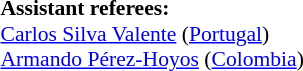<table style="width:50%; font-size:90%;">
<tr>
<td><br><br>
<strong>Assistant referees:</strong>
<br><a href='#'>Carlos Silva Valente</a> (<a href='#'>Portugal</a>)
<br><a href='#'>Armando Pérez-Hoyos</a> (<a href='#'>Colombia</a>)</td>
</tr>
</table>
